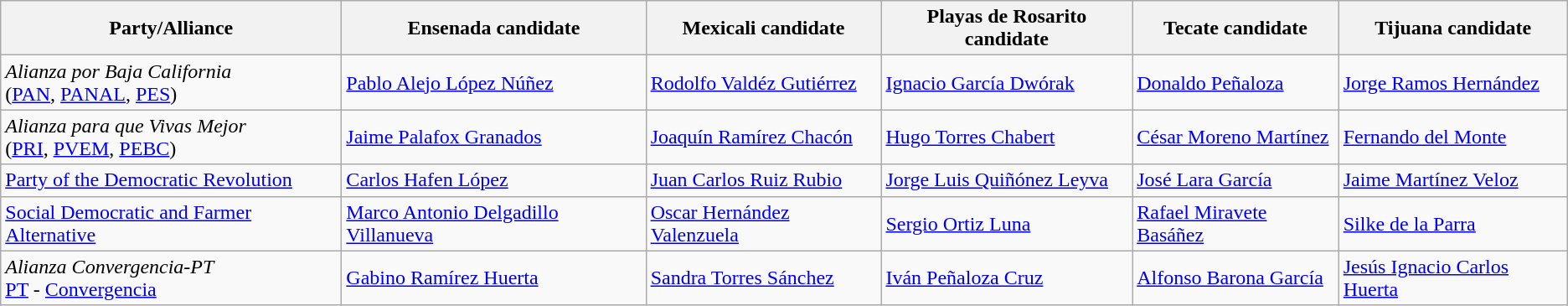<table class="wikitable">
<tr>
<th>Party/Alliance</th>
<th>Ensenada candidate</th>
<th>Mexicali candidate</th>
<th>Playas de Rosarito candidate</th>
<th>Tecate candidate</th>
<th>Tijuana candidate</th>
</tr>
<tr>
<td><em>Alianza por Baja California</em> <br> (<a href='#'>PAN</a>, <a href='#'>PANAL</a>, <a href='#'>PES</a>)</td>
<td><a href='#'>Pablo Alejo López Núñez</a></td>
<td><a href='#'>Rodolfo Valdéz Gutiérrez</a></td>
<td><a href='#'>Ignacio García Dwórak</a></td>
<td><a href='#'>Donaldo Peñaloza</a></td>
<td><a href='#'>Jorge Ramos Hernández</a></td>
</tr>
<tr>
<td><em>Alianza para que Vivas Mejor</em> <br> (<a href='#'>PRI</a>, <a href='#'>PVEM</a>, <a href='#'>PEBC</a>)</td>
<td><a href='#'>Jaime Palafox Granados</a></td>
<td><a href='#'>Joaquín Ramírez Chacón</a></td>
<td><a href='#'>Hugo Torres Chabert</a></td>
<td><a href='#'>César Moreno Martínez</a></td>
<td><a href='#'>Fernando del Monte</a></td>
</tr>
<tr>
<td><a href='#'>Party of the Democratic Revolution</a></td>
<td><a href='#'>Carlos Hafen López</a></td>
<td><a href='#'>Juan Carlos Ruiz Rubio</a></td>
<td><a href='#'>Jorge Luis Quiñónez Leyva</a></td>
<td><a href='#'>José Lara García</a></td>
<td><a href='#'>Jaime Martínez Veloz</a></td>
</tr>
<tr>
<td><a href='#'>Social Democratic and Farmer Alternative</a></td>
<td><a href='#'>Marco Antonio Delgadillo Villanueva</a></td>
<td><a href='#'>Oscar Hernández Valenzuela</a></td>
<td><a href='#'>Sergio Ortiz Luna</a></td>
<td><a href='#'>Rafael Miravete Basáñez</a></td>
<td><a href='#'>Silke de la Parra</a></td>
</tr>
<tr>
<td><em>Alianza Convergencia-PT</em> <br> <a href='#'>PT</a> - <a href='#'>Convergencia</a></td>
<td><a href='#'>Gabino Ramírez Huerta</a></td>
<td><a href='#'>Sandra Torres Sánchez</a></td>
<td><a href='#'>Iván Peñaloza Cruz</a></td>
<td><a href='#'>Alfonso Barona García</a></td>
<td><a href='#'>Jesús Ignacio Carlos Huerta</a></td>
</tr>
</table>
